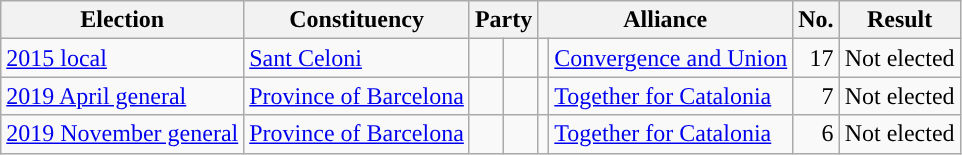<table class="wikitable" style="text-align:left;">
<tr>
<th scope=col>Election</th>
<th scope=col>Constituency</th>
<th scope=col colspan="2">Party</th>
<th scope=col colspan="2">Alliance</th>
<th scope=col>No.</th>
<th scope=col>Result</th>
</tr>
<tr>
<td><a href='#'>2015 local</a></td>
<td><a href='#'>Sant Celoni</a></td>
<td></td>
<td></td>
<td style="background:"></td>
<td><a href='#'>Convergence and Union</a></td>
<td align=right>17</td>
<td>Not elected</td>
</tr>
<tr>
<td><a href='#'>2019 April general</a></td>
<td><a href='#'>Province of Barcelona</a></td>
<td></td>
<td></td>
<td style="background:"></td>
<td><a href='#'>Together for Catalonia</a></td>
<td align=right>7</td>
<td>Not elected</td>
</tr>
<tr>
<td><a href='#'>2019 November general</a></td>
<td><a href='#'>Province of Barcelona</a></td>
<td></td>
<td></td>
<td style="background:"></td>
<td><a href='#'>Together for Catalonia</a></td>
<td align=right>6</td>
<td>Not elected</td>
</tr>
</table>
